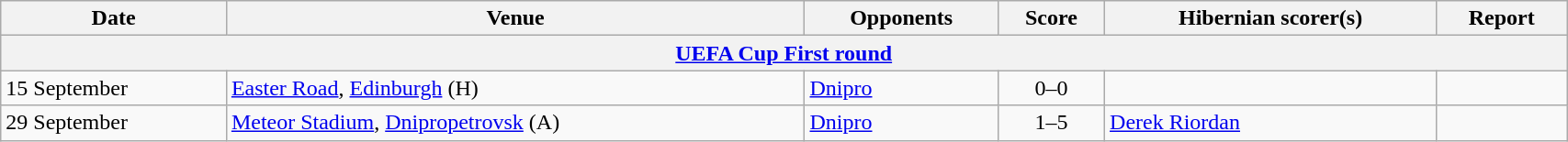<table class="wikitable" width=90%>
<tr>
<th>Date</th>
<th>Venue</th>
<th>Opponents</th>
<th>Score</th>
<th>Hibernian scorer(s)</th>
<th>Report</th>
</tr>
<tr>
<th colspan=7><a href='#'>UEFA Cup First round</a></th>
</tr>
<tr>
<td>15 September</td>
<td><a href='#'>Easter Road</a>, <a href='#'>Edinburgh</a> (H)</td>
<td> <a href='#'>Dnipro</a></td>
<td align=center>0–0</td>
<td></td>
<td></td>
</tr>
<tr>
<td>29 September</td>
<td><a href='#'>Meteor Stadium</a>, <a href='#'>Dnipropetrovsk</a> (A)</td>
<td> <a href='#'>Dnipro</a></td>
<td align=center>1–5</td>
<td><a href='#'>Derek Riordan</a></td>
<td></td>
</tr>
</table>
